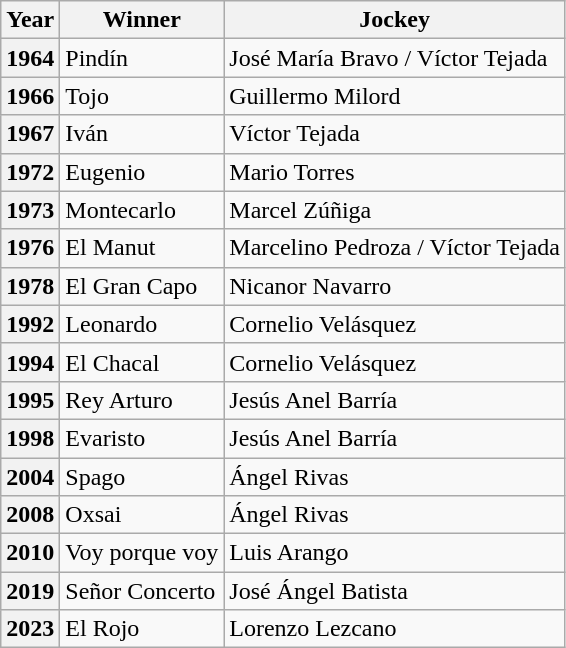<table class="wikitable" style="text-align: left;">
<tr>
<th>Year</th>
<th>Winner</th>
<th>Jockey</th>
</tr>
<tr>
<th scope="row">1964</th>
<td>Pindín</td>
<td>José María Bravo / Víctor Tejada</td>
</tr>
<tr>
<th scope="row">1966</th>
<td>Tojo</td>
<td>Guillermo Milord</td>
</tr>
<tr>
<th scope="row">1967</th>
<td>Iván</td>
<td>Víctor Tejada</td>
</tr>
<tr>
<th scope="row">1972</th>
<td>Eugenio</td>
<td>Mario Torres</td>
</tr>
<tr>
<th scope="row">1973</th>
<td>Montecarlo</td>
<td>Marcel Zúñiga</td>
</tr>
<tr>
<th scope="row">1976</th>
<td>El Manut</td>
<td>Marcelino Pedroza / Víctor Tejada</td>
</tr>
<tr>
<th scope="row">1978</th>
<td>El Gran Capo</td>
<td>Nicanor Navarro</td>
</tr>
<tr>
<th scope="row">1992</th>
<td>Leonardo</td>
<td>Cornelio Velásquez</td>
</tr>
<tr>
<th scope="row">1994</th>
<td>El Chacal</td>
<td>Cornelio Velásquez</td>
</tr>
<tr>
<th scope="row">1995</th>
<td>Rey Arturo</td>
<td>Jesús Anel Barría</td>
</tr>
<tr>
<th scope="row">1998</th>
<td>Evaristo</td>
<td>Jesús Anel Barría</td>
</tr>
<tr>
<th scope="row">2004</th>
<td>Spago</td>
<td>Ángel Rivas</td>
</tr>
<tr>
<th scope="row">2008</th>
<td>Oxsai</td>
<td>Ángel Rivas</td>
</tr>
<tr>
<th scope="row">2010</th>
<td>Voy porque voy</td>
<td>Luis Arango</td>
</tr>
<tr>
<th scope="row">2019</th>
<td>Señor Concerto</td>
<td>José Ángel Batista</td>
</tr>
<tr>
<th scope="row">2023</th>
<td>El Rojo</td>
<td>Lorenzo Lezcano</td>
</tr>
</table>
